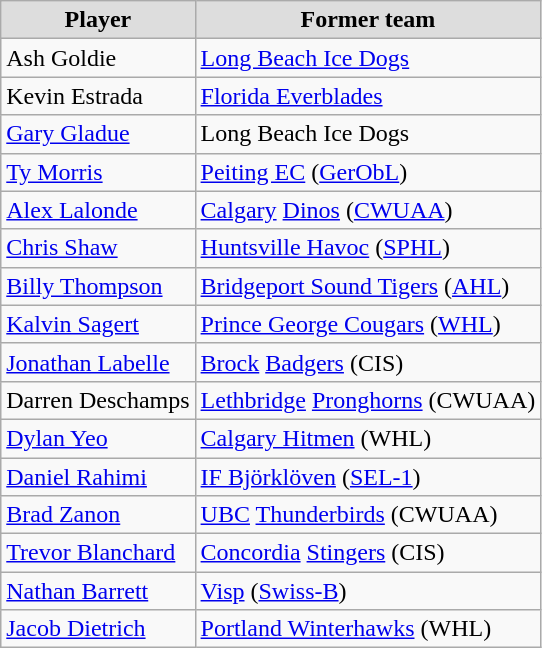<table class="wikitable">
<tr align="center"  bgcolor="#dddddd">
<td><strong>Player</strong></td>
<td><strong>Former team</strong></td>
</tr>
<tr>
<td>Ash Goldie</td>
<td><a href='#'>Long Beach Ice Dogs</a></td>
</tr>
<tr>
<td>Kevin Estrada</td>
<td><a href='#'>Florida Everblades</a></td>
</tr>
<tr>
<td><a href='#'>Gary Gladue</a></td>
<td>Long Beach Ice Dogs</td>
</tr>
<tr>
<td><a href='#'>Ty Morris</a></td>
<td><a href='#'>Peiting EC</a> (<a href='#'>GerObL</a>)</td>
</tr>
<tr>
<td><a href='#'>Alex Lalonde</a></td>
<td><a href='#'>Calgary</a> <a href='#'>Dinos</a> (<a href='#'>CWUAA</a>)</td>
</tr>
<tr>
<td><a href='#'>Chris Shaw</a></td>
<td><a href='#'>Huntsville Havoc</a> (<a href='#'>SPHL</a>)</td>
</tr>
<tr>
<td><a href='#'>Billy Thompson</a></td>
<td><a href='#'>Bridgeport Sound Tigers</a> (<a href='#'>AHL</a>)</td>
</tr>
<tr>
<td><a href='#'>Kalvin Sagert</a></td>
<td><a href='#'>Prince George Cougars</a> (<a href='#'>WHL</a>)</td>
</tr>
<tr>
<td><a href='#'>Jonathan Labelle</a></td>
<td><a href='#'>Brock</a> <a href='#'>Badgers</a> (CIS)</td>
</tr>
<tr>
<td>Darren Deschamps</td>
<td><a href='#'>Lethbridge</a> <a href='#'>Pronghorns</a> (CWUAA)</td>
</tr>
<tr>
<td><a href='#'>Dylan Yeo</a></td>
<td><a href='#'>Calgary Hitmen</a> (WHL)</td>
</tr>
<tr>
<td><a href='#'>Daniel Rahimi</a></td>
<td><a href='#'>IF Björklöven</a> (<a href='#'>SEL-1</a>)</td>
</tr>
<tr>
<td><a href='#'>Brad Zanon</a></td>
<td><a href='#'>UBC</a> <a href='#'>Thunderbirds</a> (CWUAA)</td>
</tr>
<tr>
<td><a href='#'>Trevor Blanchard</a></td>
<td><a href='#'>Concordia</a> <a href='#'>Stingers</a> (CIS)</td>
</tr>
<tr>
<td><a href='#'>Nathan Barrett</a></td>
<td><a href='#'>Visp</a> (<a href='#'>Swiss-B</a>)</td>
</tr>
<tr>
<td><a href='#'>Jacob Dietrich</a></td>
<td><a href='#'>Portland Winterhawks</a> (WHL)</td>
</tr>
</table>
